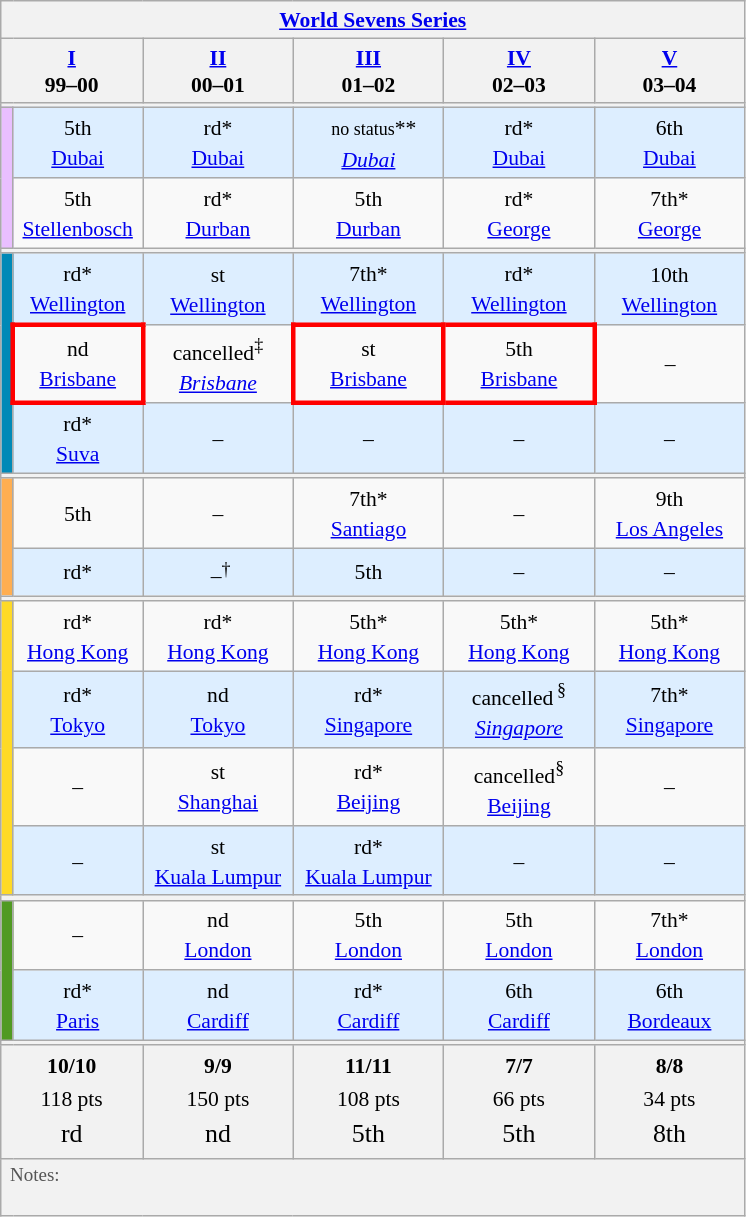<table class="wikitable" style="font-size:90%;line-height:1.25;text-align:center; width=100%;">
<tr>
<th colspan=100% style="width:6.5em; background:#f2f2f2;"><a href='#'>World Sevens Series</a></th>
</tr>
<tr>
<th colspan="2" style="padding:0; cell-spacing:0; width:6.5em; background:#f2f2f2;"><strong><a href='#'>I</a></strong><br><span>99–00</span></th>
<th style="width:6.5em; background:#f2f2f2;"><strong><a href='#'>II</a></strong><br><span>00–01</span></th>
<th style="width:6.5em; background:#f2f2f2;"><strong><a href='#'>III</a></strong><br><span>01–02</span></th>
<th style="width:6.5em; background:#f2f2f2;"><strong><a href='#'>IV</a></strong><br><span>02–03</span></th>
<th style="width:6.5em; background:#f2f2f2;"><strong><a href='#'>V</a></strong><br><span>03–04</span></th>
</tr>
<tr style="background:#f2f2f2;">
<td colspan="100%" style="font-size:0.2em; line-height:1px;"> </td>
</tr>
<tr style="background:#ddeeff; line-height:20px;">
<th rowspan="2" style="padding:0; cell-spacing:0; width:6px; background-color:#E9BFFF; line-height:20px;"></th>
<td>5th       <br> <a href='#'>Dubai</a></td>
<td>rd*<br> <a href='#'>Dubai</a></td>
<td><span>  <small>no status</small>**</span> <em><a href='#'>Dubai</a></em></td>
<td>rd*<br> <a href='#'>Dubai</a></td>
<td>6th       <br> <a href='#'>Dubai</a></td>
</tr>
<tr style=" line-height:20px;">
<td>5th       <br> <a href='#'>Stellenbosch</a></td>
<td>rd*<br> <a href='#'>Durban</a></td>
<td>5th       <br> <a href='#'>Durban</a></td>
<td>rd*<br> <a href='#'>George</a></td>
<td>7th*      <br> <a href='#'>George</a></td>
</tr>
<tr style="background:#f2f2f2;">
<td colspan="100%" style="font-size:0.2em; line-height:1px;"> </td>
</tr>
<tr style="background:#ddeeff; line-height:20px;">
<th rowspan="3" style="padding:0; cell-spacing:0; width:6px; background-color:#0089B7; line-height:20px;"></th>
<td>rd*<br> <a href='#'>Wellington</a></td>
<td>st  <br> <a href='#'>Wellington</a></td>
<td>7th*      <br> <a href='#'>Wellington</a></td>
<td>rd*<br> <a href='#'>Wellington</a></td>
<td>10th       <br> <a href='#'>Wellington</a></td>
</tr>
<tr style="line-height:20px;">
<td style="border: 3px solid red;">nd<br> <a href='#'>Brisbane</a></td>
<td><span>cancelled<sup>‡</sup></span> <em><a href='#'>Brisbane</a></em></td>
<td style="border: 3px solid red;"> st <br> <a href='#'>Brisbane</a></td>
<td style="border: 3px solid red;">   5th       <br> <a href='#'>Brisbane</a></td>
<td>–</td>
</tr>
<tr style="background:#ddeeff; line-height:20px;">
<td>rd*<br> <a href='#'>Suva</a></td>
<td>–</td>
<td>–</td>
<td>–</td>
<td>–</td>
</tr>
<tr style="background:#f2f2f2;">
<td colspan="100%" style="font-size:0.2em; line-height:1px;"> </td>
</tr>
<tr style="line-height:20px">
<th rowspan="2" style="padding:0; cell-spacing:0; width:6px; background-color:#FFAE51; line-height:20px;"></th>
<td>5th    <br> </td>
<td>–</td>
<td>7th*   <br> <a href='#'>Santiago</a></td>
<td>–</td>
<td>9th    <br> <a href='#'>Los Angeles</a></td>
</tr>
<tr style="background:#ddeeff; line-height:20px;">
<td>rd*<br> </td>
<td> –<sup>†</sup></td>
<td>5th    <br> </td>
<td>–</td>
<td>–</td>
</tr>
<tr style="background:#f2f2f2;">
<td colspan="100%" style="font-size:0.2em; line-height:1px;"> </td>
</tr>
<tr style="line-height:20px;">
<th rowspan="4" style="padding:0; cell-spacing:0; width:6px; background-color:#FFDA26; line-height:20px"></th>
<td>rd*<br> <a href='#'>Hong Kong</a></td>
<td>rd*<br> <a href='#'>Hong Kong</a></td>
<td>5th*        <br> <a href='#'>Hong Kong</a></td>
<td>5th*        <br> <a href='#'>Hong Kong</a></td>
<td>5th*        <br> <a href='#'>Hong Kong</a></td>
</tr>
<tr style="background:#ddeeff; line-height:20px;">
<td>rd*<br> <a href='#'>Tokyo</a></td>
<td>nd <br> <a href='#'>Tokyo</a></td>
<td>rd*<br> <a href='#'>Singapore</a></td>
<td><span>cancelled<sup> §</sup></span><br><em><a href='#'>Singapore</a></td>
<td>7th*        <br> <a href='#'>Singapore</a></td>
</tr>
<tr style="line-height:20px;">
<td>–</td>
<td>st   <br> <a href='#'>Shanghai</a></td>
<td>rd*<br> <a href='#'>Beijing</a></td>
<td><span>cancelled<sup>§</sup></span><br></em><a href='#'>Beijing</a><em></td>
<td>–</td>
</tr>
<tr style="background:#ddeeff; line-height:20px;">
<td>–</td>
<td>st   <br> <a href='#'>Kuala Lumpur</a></td>
<td>rd*<br> <a href='#'>Kuala Lumpur</a></td>
<td>–</td>
<td>–</td>
</tr>
<tr style="background:#f2f2f2;">
<td colspan="100%" style="font-size:0.2em; line-height:1px;"> </td>
</tr>
<tr style="line-height:20px;">
<th rowspan="2" style="padding:0; cell-spacing:0; width:6px; background-color:#509A22; line-height:20px"></th>
<td>–</td>
<td>nd<br> <a href='#'>London</a></td>
<td>5th        <br> <a href='#'>London</a></td>
<td>5th        <br> <a href='#'>London</a></td>
<td>7th*       <br> <a href='#'>London</a></td>
</tr>
<tr style="background:#ddeeff; line-height:20px;">
<td>rd*<br> <a href='#'>Paris</a></td>
<td>nd <br> <a href='#'>Cardiff</a></td>
<td>rd*<br> <a href='#'>Cardiff</a></td>
<td>6th         <br> <a href='#'>Cardiff</a></td>
<td>6th         <br> <a href='#'>Bordeaux</a></td>
</tr>
<tr style="background:#f2f2f2;">
<td colspan="100%" style="font-size:0.2em; line-height:1px;"> </td>
</tr>
<tr style="line-height:1.5;">
<th colspan="2" style="font-weight:normal; background:#f2f2f2;"><strong>10/10</strong><br>118 pts<br><big>rd</big> 
</th>
<th style="font-weight:normal; background:#f2f2f2;"><strong> 9/9</strong><br>150 pts<br><big>nd </big>
</th>
<th style="font-weight:normal; background:#f2f2f2;"><strong>11/11</strong><br>108 pts<br><big> 5th </big>
</th>
<th style="font-weight:normal; background:#f2f2f2;"><strong> 7/7 </strong><br> 66 pts<br><big> 5th </big>
</th>
<th style="font-weight:normal; background:#f2f2f2;"><strong> 8/8 </strong><br> 34 pts<br><big> 8th </big>
</th>
</tr>
<tr style="background:#f2f2f2;">
<td colspan="100%" align=left style="font-size:88%; line-height:125%; color:#555;"> Notes:<br><br></td>
</tr>
</table>
